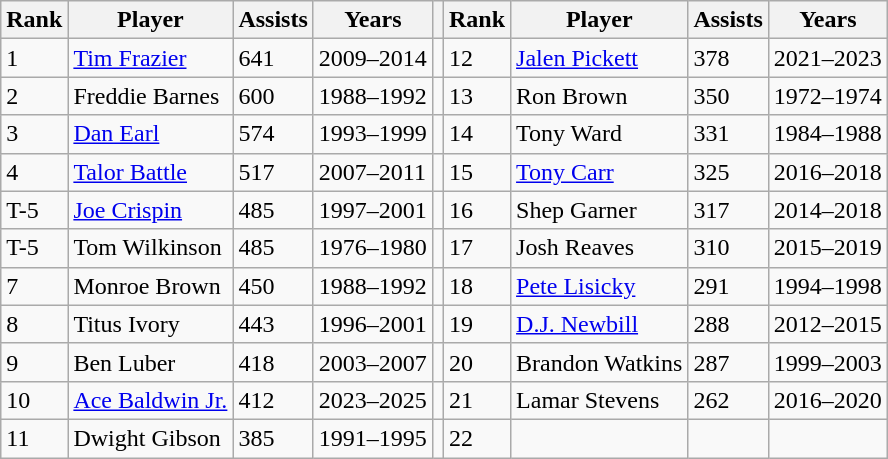<table class="wikitable">
<tr>
<th>Rank</th>
<th>Player</th>
<th>Assists</th>
<th>Years</th>
<th></th>
<th>Rank</th>
<th>Player</th>
<th>Assists</th>
<th>Years</th>
</tr>
<tr>
<td>1</td>
<td><a href='#'>Tim Frazier</a></td>
<td>641</td>
<td>2009–2014</td>
<td></td>
<td>12</td>
<td><a href='#'>Jalen Pickett</a></td>
<td>378</td>
<td>2021–2023</td>
</tr>
<tr>
<td>2</td>
<td>Freddie Barnes</td>
<td>600</td>
<td>1988–1992</td>
<td></td>
<td>13</td>
<td>Ron Brown</td>
<td>350</td>
<td>1972–1974</td>
</tr>
<tr>
<td>3</td>
<td><a href='#'>Dan Earl</a></td>
<td>574</td>
<td>1993–1999</td>
<td></td>
<td>14</td>
<td>Tony Ward</td>
<td>331</td>
<td>1984–1988</td>
</tr>
<tr>
<td>4</td>
<td><a href='#'>Talor Battle</a></td>
<td>517</td>
<td>2007–2011</td>
<td></td>
<td>15</td>
<td><a href='#'>Tony Carr</a></td>
<td>325</td>
<td>2016–2018</td>
</tr>
<tr>
<td>T-5</td>
<td><a href='#'>Joe Crispin</a></td>
<td>485</td>
<td>1997–2001</td>
<td></td>
<td>16</td>
<td>Shep Garner</td>
<td>317</td>
<td>2014–2018</td>
</tr>
<tr>
<td>T-5</td>
<td>Tom Wilkinson</td>
<td>485</td>
<td>1976–1980</td>
<td></td>
<td>17</td>
<td>Josh Reaves</td>
<td>310</td>
<td>2015–2019</td>
</tr>
<tr>
<td>7</td>
<td>Monroe Brown</td>
<td>450</td>
<td>1988–1992</td>
<td></td>
<td>18</td>
<td><a href='#'>Pete Lisicky</a></td>
<td>291</td>
<td>1994–1998</td>
</tr>
<tr>
<td>8</td>
<td>Titus Ivory</td>
<td>443</td>
<td>1996–2001</td>
<td></td>
<td>19</td>
<td><a href='#'>D.J. Newbill</a></td>
<td>288</td>
<td>2012–2015</td>
</tr>
<tr>
<td>9</td>
<td>Ben Luber</td>
<td>418</td>
<td>2003–2007</td>
<td></td>
<td>20</td>
<td>Brandon Watkins</td>
<td>287</td>
<td>1999–2003</td>
</tr>
<tr>
<td>10</td>
<td><a href='#'>Ace Baldwin Jr.</a></td>
<td>412</td>
<td>2023–2025</td>
<td></td>
<td>21</td>
<td>Lamar Stevens</td>
<td>262</td>
<td>2016–2020</td>
</tr>
<tr>
<td>11</td>
<td>Dwight Gibson</td>
<td>385</td>
<td>1991–1995</td>
<td></td>
<td>22</td>
<td></td>
<td></td>
<td></td>
</tr>
</table>
